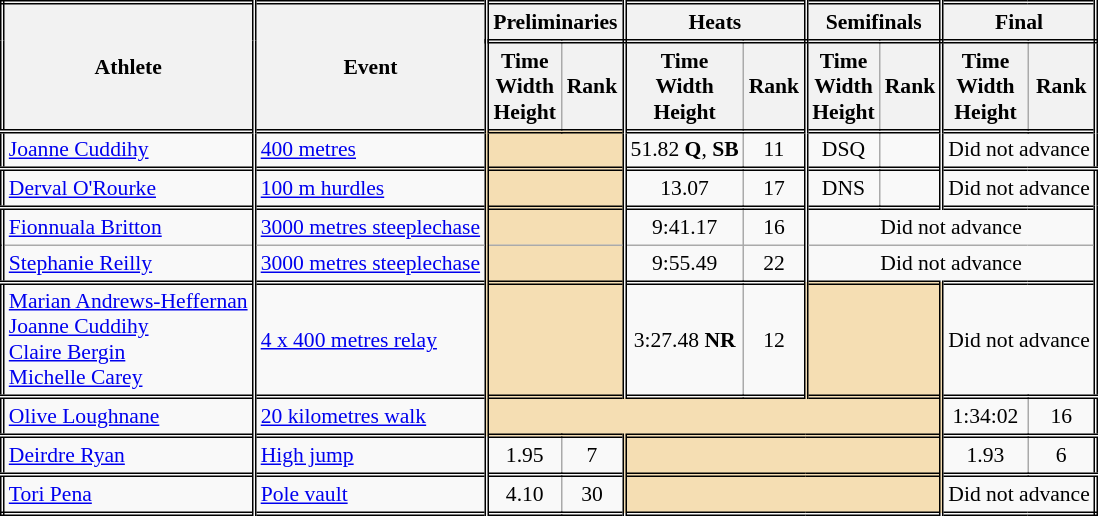<table class=wikitable style="font-size:90%; border: double;">
<tr>
<th rowspan="2" style="border-right:double">Athlete</th>
<th rowspan="2" style="border-right:double">Event</th>
<th colspan="2" style="border-right:double; border-bottom:double;">Preliminaries</th>
<th colspan="2" style="border-right:double; border-bottom:double;">Heats</th>
<th colspan="2" style="border-right:double; border-bottom:double;">Semifinals</th>
<th colspan="2" style="border-right:double; border-bottom:double;">Final</th>
</tr>
<tr>
<th>Time<br>Width<br>Height</th>
<th style="border-right:double">Rank</th>
<th>Time<br>Width<br>Height</th>
<th style="border-right:double">Rank</th>
<th>Time<br>Width<br>Height</th>
<th style="border-right:double">Rank</th>
<th>Time<br>Width<br>Height</th>
<th style="border-right:double">Rank</th>
</tr>
<tr style="border-top: double;">
<td style="border-right:double"><a href='#'>Joanne Cuddihy</a></td>
<td style="border-right:double"><a href='#'>400 metres</a></td>
<td style="border-right:double" colspan= 2 bgcolor="wheat"></td>
<td align=center>51.82 <strong>Q</strong>, <strong>SB</strong></td>
<td align=center style="border-right:double">11</td>
<td align=center>DSQ</td>
<td align=center style="border-right:double"></td>
<td colspan="2" align=center>Did not advance</td>
</tr>
<tr style="border-top: double;">
<td style="border-right:double"><a href='#'>Derval O'Rourke</a></td>
<td style="border-right:double"><a href='#'>100 m hurdles</a></td>
<td style="border-right:double" colspan= 2 bgcolor="wheat"></td>
<td align=center>13.07</td>
<td align=center style="border-right:double">17</td>
<td align=center>DNS</td>
<td align=center style="border-right:double"></td>
<td colspan="2" align=center>Did not advance</td>
</tr>
<tr style="border-top: double;">
<td style="border-right:double"><a href='#'>Fionnuala Britton</a></td>
<td style="border-right:double"><a href='#'>3000 metres steeplechase</a></td>
<td style="border-right:double" colspan= 2 bgcolor="wheat"></td>
<td align=center>9:41.17</td>
<td align=center style="border-right:double">16</td>
<td align=center style="border-right:double" colspan= 4>Did not advance</td>
</tr>
<tr>
<td style="border-right:double"><a href='#'>Stephanie Reilly</a></td>
<td style="border-right:double"><a href='#'>3000 metres steeplechase</a></td>
<td style="border-right:double" colspan= 2 bgcolor="wheat"></td>
<td align=center>9:55.49</td>
<td align=center style="border-right:double">22</td>
<td align=center style="border-right:double" colspan= 4>Did not advance</td>
</tr>
<tr style="border-top: double;">
<td style="border-right:double"><a href='#'>Marian Andrews-Heffernan</a><br><a href='#'>Joanne Cuddihy</a><br><a href='#'>Claire Bergin</a><br><a href='#'>Michelle Carey</a><br></td>
<td style="border-right:double"><a href='#'>4 x 400 metres relay</a></td>
<td style="border-right:double" colspan= 2 bgcolor="wheat"></td>
<td align=center>3:27.48 <strong>NR</strong></td>
<td align=center style="border-right:double">12</td>
<td style="border-right:double" colspan= 2 bgcolor="wheat"></td>
<td colspan="2" align=center>Did not advance</td>
</tr>
<tr style="border-top: double;">
<td style="border-right:double"><a href='#'>Olive Loughnane</a></td>
<td style="border-right:double"><a href='#'>20 kilometres walk</a></td>
<td style="border-right:double" colspan= 6 bgcolor="wheat"></td>
<td align=center>1:34:02</td>
<td align=center>16</td>
</tr>
<tr style="border-top: double;">
<td style="border-right:double"><a href='#'>Deirdre Ryan</a></td>
<td style="border-right:double"><a href='#'>High jump</a></td>
<td align=center>1.95</td>
<td align=center style="border-right:double">7</td>
<td style="border-right:double" colspan= 4 bgcolor="wheat"></td>
<td align=center>1.93</td>
<td align=center>6</td>
</tr>
<tr style="border-top: double;">
<td style="border-right:double"><a href='#'>Tori Pena</a></td>
<td style="border-right:double"><a href='#'>Pole vault</a></td>
<td align=center>4.10</td>
<td align=center style="border-right:double">30</td>
<td style="border-right:double" colspan= 4 bgcolor="wheat"></td>
<td colspan="2" align=center>Did not advance</td>
</tr>
</table>
